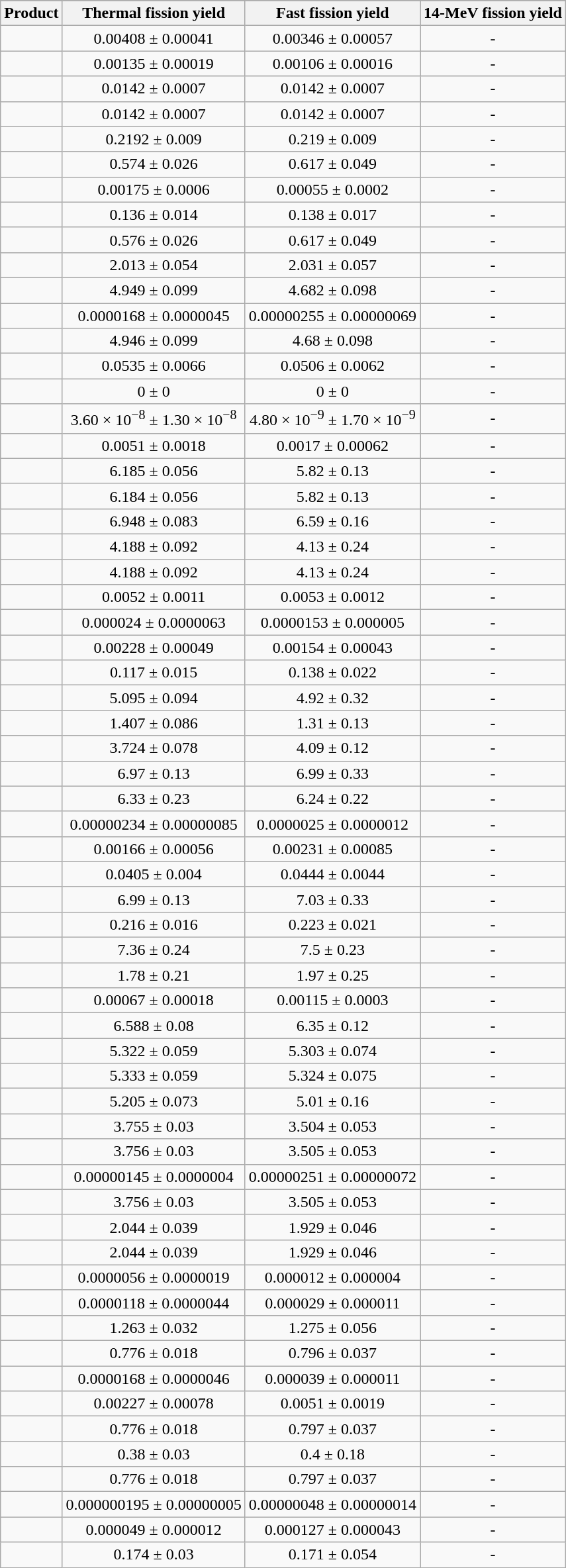<table class="wikitable" style="text-align:center;">
<tr>
</tr>
<tr>
<th>Product</th>
<th>Thermal fission yield</th>
<th>Fast fission yield</th>
<th>14-MeV fission yield</th>
</tr>
<tr>
<td></td>
<td>0.00408 ± 0.00041</td>
<td>0.00346 ± 0.00057</td>
<td>-</td>
</tr>
<tr>
<td></td>
<td>0.00135 ± 0.00019</td>
<td>0.00106 ± 0.00016</td>
<td>-</td>
</tr>
<tr>
<td></td>
<td>0.0142 ± 0.0007</td>
<td>0.0142 ± 0.0007</td>
<td>-</td>
</tr>
<tr>
<td></td>
<td>0.0142 ± 0.0007</td>
<td>0.0142 ± 0.0007</td>
<td>-</td>
</tr>
<tr>
<td></td>
<td>0.2192 ± 0.009</td>
<td>0.219 ± 0.009</td>
<td>-</td>
</tr>
<tr>
<td></td>
<td>0.574 ± 0.026</td>
<td>0.617 ± 0.049</td>
<td>-</td>
</tr>
<tr>
<td></td>
<td>0.00175 ± 0.0006</td>
<td>0.00055 ± 0.0002</td>
<td>-</td>
</tr>
<tr>
<td></td>
<td>0.136 ± 0.014</td>
<td>0.138 ± 0.017</td>
<td>-</td>
</tr>
<tr>
<td></td>
<td>0.576 ± 0.026</td>
<td>0.617 ± 0.049</td>
<td>-</td>
</tr>
<tr>
<td></td>
<td>2.013 ± 0.054</td>
<td>2.031 ± 0.057</td>
<td>-</td>
</tr>
<tr>
<td></td>
<td>4.949 ± 0.099</td>
<td>4.682 ± 0.098</td>
<td>-</td>
</tr>
<tr>
<td></td>
<td>0.0000168 ± 0.0000045</td>
<td>0.00000255 ± 0.00000069</td>
<td>-</td>
</tr>
<tr>
<td></td>
<td>4.946 ± 0.099</td>
<td>4.68 ± 0.098</td>
<td>-</td>
</tr>
<tr>
<td></td>
<td>0.0535 ± 0.0066</td>
<td>0.0506 ± 0.0062</td>
<td>-</td>
</tr>
<tr>
<td></td>
<td>0 ± 0</td>
<td>0 ± 0</td>
<td>-</td>
</tr>
<tr>
<td></td>
<td>3.60 × 10<sup>−8</sup> ± 1.30 × 10<sup>−8</sup></td>
<td>4.80 × 10<sup>−9</sup> ± 1.70 × 10<sup>−9</sup></td>
<td>-</td>
</tr>
<tr>
<td></td>
<td>0.0051 ± 0.0018</td>
<td>0.0017 ± 0.00062</td>
<td>-</td>
</tr>
<tr>
<td></td>
<td>6.185 ± 0.056</td>
<td>5.82 ± 0.13</td>
<td>-</td>
</tr>
<tr>
<td></td>
<td>6.184 ± 0.056</td>
<td>5.82 ± 0.13</td>
<td>-</td>
</tr>
<tr>
<td></td>
<td>6.948 ± 0.083</td>
<td>6.59 ± 0.16</td>
<td>-</td>
</tr>
<tr>
<td></td>
<td>4.188 ± 0.092</td>
<td>4.13 ± 0.24</td>
<td>-</td>
</tr>
<tr>
<td></td>
<td>4.188 ± 0.092</td>
<td>4.13 ± 0.24</td>
<td>-</td>
</tr>
<tr>
<td></td>
<td>0.0052 ± 0.0011</td>
<td>0.0053 ± 0.0012</td>
<td>-</td>
</tr>
<tr>
<td></td>
<td>0.000024 ± 0.0000063</td>
<td>0.0000153 ± 0.000005</td>
<td>-</td>
</tr>
<tr>
<td></td>
<td>0.00228 ± 0.00049</td>
<td>0.00154 ± 0.00043</td>
<td>-</td>
</tr>
<tr>
<td></td>
<td>0.117 ± 0.015</td>
<td>0.138 ± 0.022</td>
<td>-</td>
</tr>
<tr>
<td></td>
<td>5.095 ± 0.094</td>
<td>4.92 ± 0.32</td>
<td>-</td>
</tr>
<tr>
<td></td>
<td>1.407 ± 0.086</td>
<td>1.31 ± 0.13</td>
<td>-</td>
</tr>
<tr>
<td></td>
<td>3.724 ± 0.078</td>
<td>4.09 ± 0.12</td>
<td>-</td>
</tr>
<tr>
<td></td>
<td>6.97 ± 0.13</td>
<td>6.99 ± 0.33</td>
<td>-</td>
</tr>
<tr>
<td></td>
<td>6.33 ± 0.23</td>
<td>6.24 ± 0.22</td>
<td>-</td>
</tr>
<tr>
<td></td>
<td>0.00000234 ± 0.00000085</td>
<td>0.0000025 ± 0.0000012</td>
<td>-</td>
</tr>
<tr>
<td></td>
<td>0.00166 ± 0.00056</td>
<td>0.00231 ± 0.00085</td>
<td>-</td>
</tr>
<tr>
<td></td>
<td>0.0405 ± 0.004</td>
<td>0.0444 ± 0.0044</td>
<td>-</td>
</tr>
<tr>
<td></td>
<td>6.99 ± 0.13</td>
<td>7.03 ± 0.33</td>
<td>-</td>
</tr>
<tr>
<td></td>
<td>0.216 ± 0.016</td>
<td>0.223 ± 0.021</td>
<td>-</td>
</tr>
<tr>
<td></td>
<td>7.36 ± 0.24</td>
<td>7.5 ± 0.23</td>
<td>-</td>
</tr>
<tr>
<td></td>
<td>1.78 ± 0.21</td>
<td>1.97 ± 0.25</td>
<td>-</td>
</tr>
<tr>
<td></td>
<td>0.00067 ± 0.00018</td>
<td>0.00115 ± 0.0003</td>
<td>-</td>
</tr>
<tr>
<td></td>
<td>6.588 ± 0.08</td>
<td>6.35 ± 0.12</td>
<td>-</td>
</tr>
<tr>
<td></td>
<td>5.322 ± 0.059</td>
<td>5.303 ± 0.074</td>
<td>-</td>
</tr>
<tr>
<td></td>
<td>5.333 ± 0.059</td>
<td>5.324 ± 0.075</td>
<td>-</td>
</tr>
<tr>
<td></td>
<td>5.205 ± 0.073</td>
<td>5.01 ± 0.16</td>
<td>-</td>
</tr>
<tr>
<td></td>
<td>3.755 ± 0.03</td>
<td>3.504 ± 0.053</td>
<td>-</td>
</tr>
<tr>
<td></td>
<td>3.756 ± 0.03</td>
<td>3.505 ± 0.053</td>
<td>-</td>
</tr>
<tr>
<td></td>
<td>0.00000145 ± 0.0000004</td>
<td>0.00000251 ± 0.00000072</td>
<td>-</td>
</tr>
<tr>
<td></td>
<td>3.756 ± 0.03</td>
<td>3.505 ± 0.053</td>
<td>-</td>
</tr>
<tr>
<td></td>
<td>2.044 ± 0.039</td>
<td>1.929 ± 0.046</td>
<td>-</td>
</tr>
<tr>
<td></td>
<td>2.044 ± 0.039</td>
<td>1.929 ± 0.046</td>
<td>-</td>
</tr>
<tr>
<td></td>
<td>0.0000056 ± 0.0000019</td>
<td>0.000012 ± 0.000004</td>
<td>-</td>
</tr>
<tr>
<td></td>
<td>0.0000118 ± 0.0000044</td>
<td>0.000029 ± 0.000011</td>
<td>-</td>
</tr>
<tr>
<td></td>
<td>1.263 ± 0.032</td>
<td>1.275 ± 0.056</td>
<td>-</td>
</tr>
<tr>
<td></td>
<td>0.776 ± 0.018</td>
<td>0.796 ± 0.037</td>
<td>-</td>
</tr>
<tr>
<td></td>
<td>0.0000168 ± 0.0000046</td>
<td>0.000039 ± 0.000011</td>
<td>-</td>
</tr>
<tr>
<td></td>
<td>0.00227 ± 0.00078</td>
<td>0.0051 ± 0.0019</td>
<td>-</td>
</tr>
<tr>
<td></td>
<td>0.776 ± 0.018</td>
<td>0.797 ± 0.037</td>
<td>-</td>
</tr>
<tr>
<td></td>
<td>0.38 ± 0.03</td>
<td>0.4 ± 0.18</td>
<td>-</td>
</tr>
<tr>
<td></td>
<td>0.776 ± 0.018</td>
<td>0.797 ± 0.037</td>
<td>-</td>
</tr>
<tr>
<td></td>
<td>0.000000195 ± 0.00000005</td>
<td>0.00000048 ± 0.00000014</td>
<td>-</td>
</tr>
<tr>
<td></td>
<td>0.000049 ± 0.000012</td>
<td>0.000127 ± 0.000043</td>
<td>-</td>
</tr>
<tr>
<td></td>
<td>0.174 ± 0.03</td>
<td>0.171 ± 0.054</td>
<td>-</td>
</tr>
</table>
